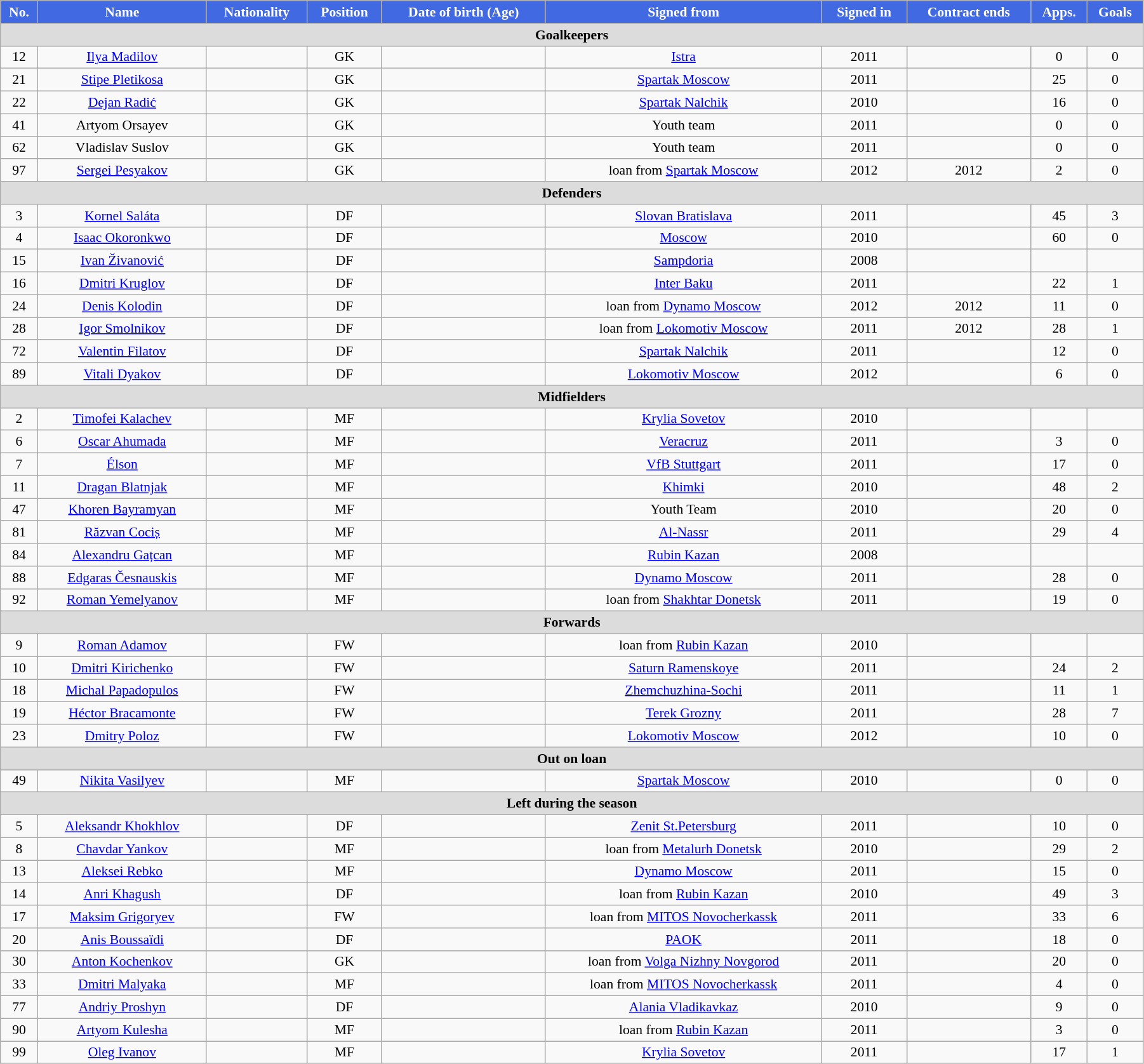<table class="wikitable"  style="text-align:center; font-size:90%; width:95%;">
<tr>
<th style="background:#4169E1; color:white; text-align:center;">No.</th>
<th style="background:#4169E1; color:white; text-align:center;">Name</th>
<th style="background:#4169E1; color:white; text-align:center;">Nationality</th>
<th style="background:#4169E1; color:white; text-align:center;">Position</th>
<th style="background:#4169E1; color:white; text-align:center;">Date of birth (Age)</th>
<th style="background:#4169E1; color:white; text-align:center;">Signed from</th>
<th style="background:#4169E1; color:white; text-align:center;">Signed in</th>
<th style="background:#4169E1; color:white; text-align:center;">Contract ends</th>
<th style="background:#4169E1; color:white; text-align:center;">Apps.</th>
<th style="background:#4169E1; color:white; text-align:center;">Goals</th>
</tr>
<tr>
<th colspan="11"  style="background:#dcdcdc; text-align:center;">Goalkeepers</th>
</tr>
<tr>
<td>12</td>
<td><a href='#'>Ilya Madilov</a></td>
<td></td>
<td>GK</td>
<td></td>
<td><a href='#'>Istra</a></td>
<td>2011</td>
<td></td>
<td>0</td>
<td>0</td>
</tr>
<tr>
<td>21</td>
<td><a href='#'>Stipe Pletikosa</a></td>
<td></td>
<td>GK</td>
<td></td>
<td><a href='#'>Spartak Moscow</a></td>
<td>2011</td>
<td></td>
<td>25</td>
<td>0</td>
</tr>
<tr>
<td>22</td>
<td><a href='#'>Dejan Radić</a></td>
<td></td>
<td>GK</td>
<td></td>
<td><a href='#'>Spartak Nalchik</a></td>
<td>2010</td>
<td></td>
<td>16</td>
<td>0</td>
</tr>
<tr>
<td>41</td>
<td>Artyom Orsayev</td>
<td></td>
<td>GK</td>
<td></td>
<td>Youth team</td>
<td>2011</td>
<td></td>
<td>0</td>
<td>0</td>
</tr>
<tr>
<td>62</td>
<td>Vladislav Suslov</td>
<td></td>
<td>GK</td>
<td></td>
<td>Youth team</td>
<td>2011</td>
<td></td>
<td>0</td>
<td>0</td>
</tr>
<tr>
<td>97</td>
<td><a href='#'>Sergei Pesyakov</a></td>
<td></td>
<td>GK</td>
<td></td>
<td>loan from <a href='#'>Spartak Moscow</a></td>
<td>2012</td>
<td>2012</td>
<td>2</td>
<td>0</td>
</tr>
<tr>
<th colspan="11"  style="background:#dcdcdc; text-align:center;">Defenders</th>
</tr>
<tr>
<td>3</td>
<td><a href='#'>Kornel Saláta</a></td>
<td></td>
<td>DF</td>
<td></td>
<td><a href='#'>Slovan Bratislava</a></td>
<td>2011</td>
<td></td>
<td>45</td>
<td>3</td>
</tr>
<tr>
<td>4</td>
<td><a href='#'>Isaac Okoronkwo</a></td>
<td></td>
<td>DF</td>
<td></td>
<td><a href='#'>Moscow</a></td>
<td>2010</td>
<td></td>
<td>60</td>
<td>0</td>
</tr>
<tr>
<td>15</td>
<td><a href='#'>Ivan Živanović</a></td>
<td></td>
<td>DF</td>
<td></td>
<td><a href='#'>Sampdoria</a></td>
<td>2008</td>
<td></td>
<td></td>
<td></td>
</tr>
<tr>
<td>16</td>
<td><a href='#'>Dmitri Kruglov</a></td>
<td></td>
<td>DF</td>
<td></td>
<td><a href='#'>Inter Baku</a></td>
<td>2011</td>
<td></td>
<td>22</td>
<td>1</td>
</tr>
<tr>
<td>24</td>
<td><a href='#'>Denis Kolodin</a></td>
<td></td>
<td>DF</td>
<td></td>
<td>loan from <a href='#'>Dynamo Moscow</a></td>
<td>2012</td>
<td>2012</td>
<td>11</td>
<td>0</td>
</tr>
<tr>
<td>28</td>
<td><a href='#'>Igor Smolnikov</a></td>
<td></td>
<td>DF</td>
<td></td>
<td>loan from <a href='#'>Lokomotiv Moscow</a></td>
<td>2011</td>
<td>2012</td>
<td>28</td>
<td>1</td>
</tr>
<tr>
<td>72</td>
<td><a href='#'>Valentin Filatov</a></td>
<td></td>
<td>DF</td>
<td></td>
<td><a href='#'>Spartak Nalchik</a></td>
<td>2011</td>
<td></td>
<td>12</td>
<td>0</td>
</tr>
<tr>
<td>89</td>
<td><a href='#'>Vitali Dyakov</a></td>
<td></td>
<td>DF</td>
<td></td>
<td><a href='#'>Lokomotiv Moscow</a></td>
<td>2012</td>
<td></td>
<td>6</td>
<td>0</td>
</tr>
<tr>
<th colspan="11"  style="background:#dcdcdc; text-align:center;">Midfielders</th>
</tr>
<tr>
<td>2</td>
<td><a href='#'>Timofei Kalachev</a></td>
<td></td>
<td>MF</td>
<td></td>
<td><a href='#'>Krylia Sovetov</a></td>
<td>2010</td>
<td></td>
<td></td>
<td></td>
</tr>
<tr>
<td>6</td>
<td><a href='#'>Oscar Ahumada</a></td>
<td></td>
<td>MF</td>
<td></td>
<td><a href='#'>Veracruz</a></td>
<td>2011</td>
<td></td>
<td>3</td>
<td>0</td>
</tr>
<tr>
<td>7</td>
<td><a href='#'>Élson</a></td>
<td></td>
<td>MF</td>
<td></td>
<td><a href='#'>VfB Stuttgart</a></td>
<td>2011</td>
<td></td>
<td>17</td>
<td>0</td>
</tr>
<tr>
<td>11</td>
<td><a href='#'>Dragan Blatnjak</a></td>
<td></td>
<td>MF</td>
<td></td>
<td><a href='#'>Khimki</a></td>
<td>2010</td>
<td></td>
<td>48</td>
<td>2</td>
</tr>
<tr>
<td>47</td>
<td><a href='#'>Khoren Bayramyan</a></td>
<td></td>
<td>MF</td>
<td></td>
<td>Youth Team</td>
<td>2010</td>
<td></td>
<td>20</td>
<td>0</td>
</tr>
<tr>
<td>81</td>
<td><a href='#'>Răzvan Cociș</a></td>
<td></td>
<td>MF</td>
<td></td>
<td><a href='#'>Al-Nassr</a></td>
<td>2011</td>
<td></td>
<td>29</td>
<td>4</td>
</tr>
<tr>
<td>84</td>
<td><a href='#'>Alexandru Gațcan</a></td>
<td></td>
<td>MF</td>
<td></td>
<td><a href='#'>Rubin Kazan</a></td>
<td>2008</td>
<td></td>
<td></td>
<td></td>
</tr>
<tr>
<td>88</td>
<td><a href='#'>Edgaras Česnauskis</a></td>
<td></td>
<td>MF</td>
<td></td>
<td><a href='#'>Dynamo Moscow</a></td>
<td>2011</td>
<td></td>
<td>28</td>
<td>0</td>
</tr>
<tr>
<td>92</td>
<td><a href='#'>Roman Yemelyanov</a></td>
<td></td>
<td>MF</td>
<td></td>
<td>loan from <a href='#'>Shakhtar Donetsk</a></td>
<td>2011</td>
<td></td>
<td>19</td>
<td>0</td>
</tr>
<tr>
<th colspan="11"  style="background:#dcdcdc; text-align:center;">Forwards</th>
</tr>
<tr>
<td>9</td>
<td><a href='#'>Roman Adamov</a></td>
<td></td>
<td>FW</td>
<td></td>
<td>loan from <a href='#'>Rubin Kazan</a></td>
<td>2010</td>
<td></td>
<td></td>
<td></td>
</tr>
<tr>
<td>10</td>
<td><a href='#'>Dmitri Kirichenko</a></td>
<td></td>
<td>FW</td>
<td></td>
<td><a href='#'>Saturn Ramenskoye</a></td>
<td>2011</td>
<td></td>
<td>24</td>
<td>2</td>
</tr>
<tr>
<td>18</td>
<td><a href='#'>Michal Papadopulos</a></td>
<td></td>
<td>FW</td>
<td></td>
<td><a href='#'>Zhemchuzhina-Sochi</a></td>
<td>2011</td>
<td></td>
<td>11</td>
<td>1</td>
</tr>
<tr>
<td>19</td>
<td><a href='#'>Héctor Bracamonte</a></td>
<td></td>
<td>FW</td>
<td></td>
<td><a href='#'>Terek Grozny</a></td>
<td>2011</td>
<td></td>
<td>28</td>
<td>7</td>
</tr>
<tr>
<td>23</td>
<td><a href='#'>Dmitry Poloz</a></td>
<td></td>
<td>FW</td>
<td></td>
<td><a href='#'>Lokomotiv Moscow</a></td>
<td>2012</td>
<td></td>
<td>10</td>
<td>0</td>
</tr>
<tr>
<th colspan="11"  style="background:#dcdcdc; text-align:center;">Out on loan</th>
</tr>
<tr>
<td>49</td>
<td><a href='#'>Nikita Vasilyev</a></td>
<td></td>
<td>MF</td>
<td></td>
<td><a href='#'>Spartak Moscow</a></td>
<td>2010</td>
<td></td>
<td>0</td>
<td>0</td>
</tr>
<tr>
<th colspan="11"  style="background:#dcdcdc; text-align:center;">Left during the season</th>
</tr>
<tr>
<td>5</td>
<td><a href='#'>Aleksandr Khokhlov</a></td>
<td></td>
<td>DF</td>
<td></td>
<td><a href='#'>Zenit St.Petersburg</a></td>
<td>2011</td>
<td></td>
<td>10</td>
<td>0</td>
</tr>
<tr>
<td>8</td>
<td><a href='#'>Chavdar Yankov</a></td>
<td></td>
<td>MF</td>
<td></td>
<td>loan from <a href='#'>Metalurh Donetsk</a></td>
<td>2010</td>
<td></td>
<td>29</td>
<td>2</td>
</tr>
<tr>
<td>13</td>
<td><a href='#'>Aleksei Rebko</a></td>
<td></td>
<td>MF</td>
<td></td>
<td><a href='#'>Dynamo Moscow</a></td>
<td>2011</td>
<td></td>
<td>15</td>
<td>0</td>
</tr>
<tr>
<td>14</td>
<td><a href='#'>Anri Khagush</a></td>
<td></td>
<td>DF</td>
<td></td>
<td>loan from <a href='#'>Rubin Kazan</a></td>
<td>2010</td>
<td></td>
<td>49</td>
<td>3</td>
</tr>
<tr>
<td>17</td>
<td><a href='#'>Maksim Grigoryev</a></td>
<td></td>
<td>FW</td>
<td></td>
<td>loan from <a href='#'>MITOS Novocherkassk</a></td>
<td>2011</td>
<td></td>
<td>33</td>
<td>6</td>
</tr>
<tr>
<td>20</td>
<td><a href='#'>Anis Boussaïdi</a></td>
<td></td>
<td>DF</td>
<td></td>
<td><a href='#'>PAOK</a></td>
<td>2011</td>
<td></td>
<td>18</td>
<td>0</td>
</tr>
<tr>
<td>30</td>
<td><a href='#'>Anton Kochenkov</a></td>
<td></td>
<td>GK</td>
<td></td>
<td>loan from <a href='#'>Volga Nizhny Novgorod</a></td>
<td>2011</td>
<td></td>
<td>20</td>
<td>0</td>
</tr>
<tr>
<td>33</td>
<td><a href='#'>Dmitri Malyaka</a></td>
<td></td>
<td>MF</td>
<td></td>
<td>loan from <a href='#'>MITOS Novocherkassk</a></td>
<td>2011</td>
<td></td>
<td>4</td>
<td>0</td>
</tr>
<tr>
<td>77</td>
<td><a href='#'>Andriy Proshyn</a></td>
<td></td>
<td>DF</td>
<td></td>
<td><a href='#'>Alania Vladikavkaz</a></td>
<td>2010</td>
<td></td>
<td>9</td>
<td>0</td>
</tr>
<tr>
<td>90</td>
<td><a href='#'>Artyom Kulesha</a></td>
<td></td>
<td>MF</td>
<td></td>
<td>loan from <a href='#'>Rubin Kazan</a></td>
<td>2011</td>
<td></td>
<td>3</td>
<td>0</td>
</tr>
<tr>
<td>99</td>
<td><a href='#'>Oleg Ivanov</a></td>
<td></td>
<td>MF</td>
<td></td>
<td><a href='#'>Krylia Sovetov</a></td>
<td>2011</td>
<td></td>
<td>17</td>
<td>1</td>
</tr>
</table>
